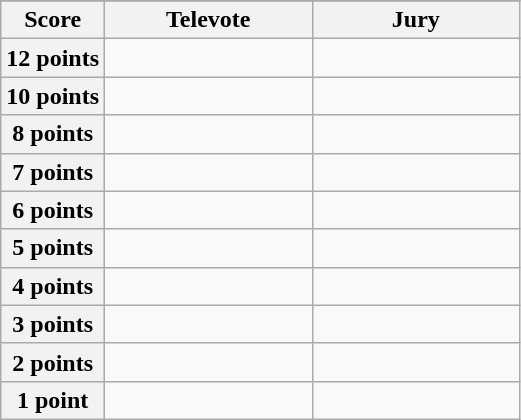<table class="wikitable">
<tr>
</tr>
<tr>
<th scope="col" width="20%">Score</th>
<th scope="col" width="40%">Televote</th>
<th scope="col" width="40%">Jury</th>
</tr>
<tr>
<th scope="row">12 points</th>
<td></td>
<td></td>
</tr>
<tr>
<th scope="row">10 points</th>
<td></td>
<td></td>
</tr>
<tr>
<th scope="row">8 points</th>
<td></td>
<td></td>
</tr>
<tr>
<th scope="row">7 points</th>
<td></td>
<td></td>
</tr>
<tr>
<th scope="row">6 points</th>
<td></td>
<td></td>
</tr>
<tr>
<th scope="row">5 points</th>
<td></td>
<td></td>
</tr>
<tr>
<th scope="row">4 points</th>
<td></td>
<td></td>
</tr>
<tr>
<th scope="row">3 points</th>
<td></td>
<td></td>
</tr>
<tr>
<th scope="row">2 points</th>
<td></td>
<td></td>
</tr>
<tr>
<th scope="row">1 point</th>
<td></td>
<td></td>
</tr>
</table>
